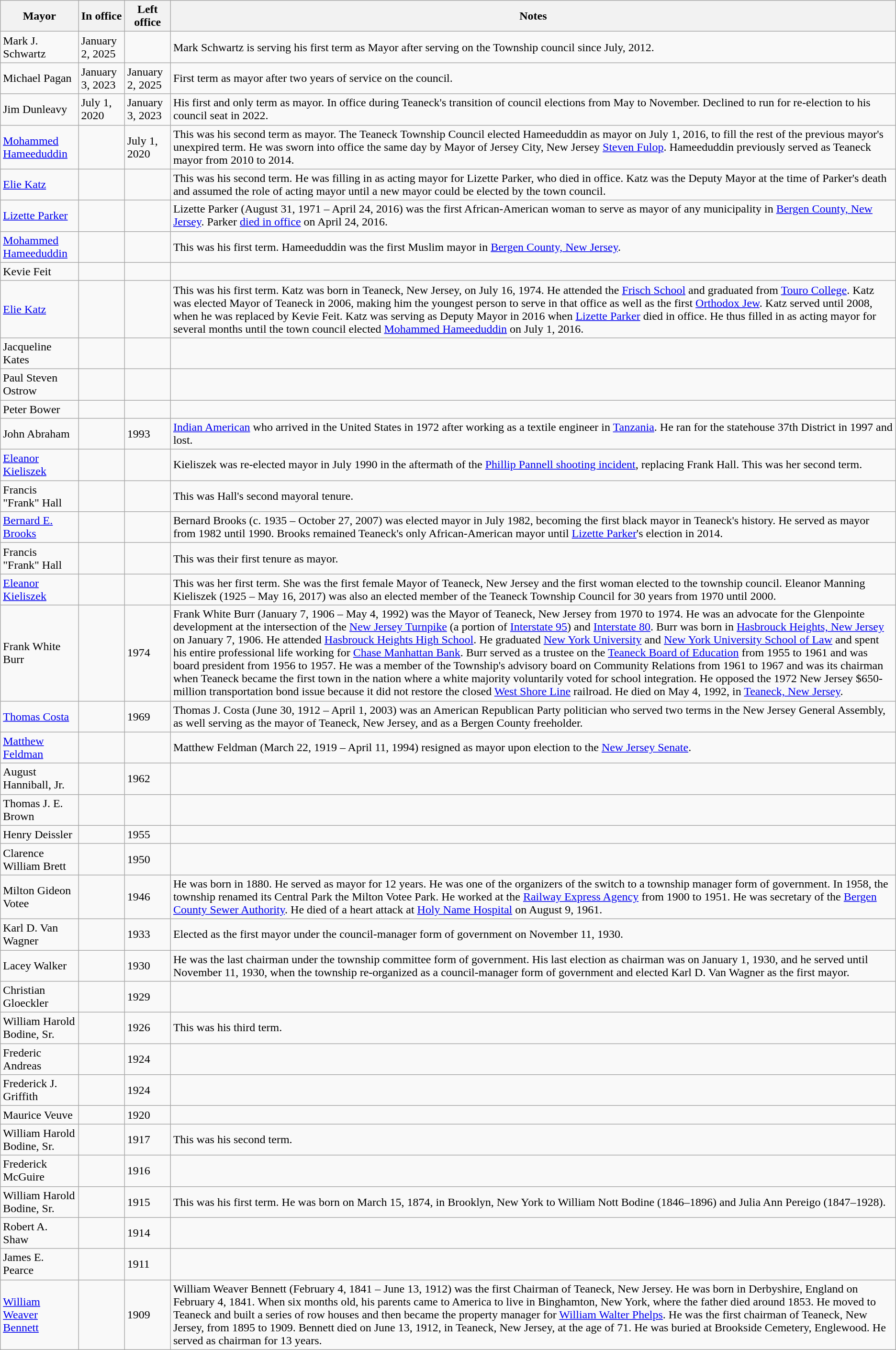<table class="wikitable sortable">
<tr>
<th>Mayor</th>
<th>In office</th>
<th>Left office</th>
<th>Notes</th>
</tr>
<tr>
<td>Mark J. Schwartz</td>
<td>January 2, 2025</td>
<td></td>
<td>Mark Schwartz is serving his first term as Mayor after serving on the Township council since July, 2012.</td>
</tr>
<tr>
<td>Michael Pagan</td>
<td>January 3, 2023</td>
<td>January 2, 2025</td>
<td>First term as mayor after two years of service on the council.</td>
</tr>
<tr>
<td>Jim Dunleavy</td>
<td>July 1, 2020</td>
<td>January 3, 2023</td>
<td>His first and only term as mayor. In office during Teaneck's transition of council elections from May to November. Declined to run for re-election to his council seat in 2022.</td>
</tr>
<tr>
<td><a href='#'>Mohammed Hameeduddin</a></td>
<td></td>
<td>July 1, 2020</td>
<td>This was his second term as mayor. The Teaneck Township Council elected Hameeduddin as mayor on July 1, 2016, to fill the rest of the previous mayor's unexpired term. He was sworn into office the same day by Mayor of Jersey City, New Jersey  <a href='#'>Steven Fulop</a>. Hameeduddin previously served as Teaneck mayor from 2010 to 2014.</td>
</tr>
<tr>
<td><a href='#'>Elie Katz</a></td>
<td></td>
<td></td>
<td>This was his second term. He was filling in as acting mayor for Lizette Parker, who died in office.  Katz was the Deputy Mayor at the time of Parker's death and assumed the role of acting mayor until a new mayor could be elected by the town council.</td>
</tr>
<tr>
<td><a href='#'>Lizette Parker</a></td>
<td></td>
<td></td>
<td>Lizette Parker (August 31, 1971 – April 24, 2016) was the first African-American woman to serve as mayor of any municipality in <a href='#'>Bergen County, New Jersey</a>. Parker <a href='#'>died in office</a> on April 24, 2016.</td>
</tr>
<tr>
<td><a href='#'>Mohammed Hameeduddin</a></td>
<td></td>
<td></td>
<td>This was his first term. Hameeduddin was the first Muslim mayor in <a href='#'>Bergen County, New Jersey</a>.</td>
</tr>
<tr>
<td>Kevie Feit</td>
<td></td>
<td></td>
<td></td>
</tr>
<tr>
<td><a href='#'>Elie Katz</a></td>
<td></td>
<td></td>
<td>This was his first term. Katz was born in Teaneck, New Jersey, on July 16, 1974. He attended the <a href='#'>Frisch School</a> and  graduated from <a href='#'>Touro College</a>. Katz was elected Mayor of Teaneck in 2006, making him the youngest person to serve in that office as well as the first <a href='#'>Orthodox Jew</a>. Katz served until 2008, when he was replaced by Kevie Feit. Katz was serving as Deputy Mayor in 2016 when <a href='#'>Lizette Parker</a> died in office. He thus filled in as acting mayor for several months until the town council elected <a href='#'>Mohammed Hameeduddin</a> on July 1, 2016.</td>
</tr>
<tr>
<td>Jacqueline Kates</td>
<td></td>
<td></td>
<td></td>
</tr>
<tr>
<td>Paul Steven Ostrow</td>
<td></td>
<td></td>
<td></td>
</tr>
<tr>
<td>Peter Bower</td>
<td></td>
<td></td>
<td></td>
</tr>
<tr>
<td>John Abraham</td>
<td></td>
<td>1993</td>
<td><a href='#'>Indian American</a> who arrived in the United States in 1972 after working as a textile engineer in <a href='#'>Tanzania</a>.  He ran for the statehouse 37th District in 1997 and lost.</td>
</tr>
<tr>
<td><a href='#'>Eleanor Kieliszek</a></td>
<td></td>
<td></td>
<td>Kieliszek was re-elected mayor in July 1990 in the aftermath of the <a href='#'>Phillip Pannell shooting incident</a>, replacing Frank Hall. This was her second term.</td>
</tr>
<tr>
<td>Francis "Frank" Hall</td>
<td></td>
<td></td>
<td>This was Hall's second mayoral tenure.</td>
</tr>
<tr>
<td><a href='#'>Bernard E. Brooks</a></td>
<td></td>
<td></td>
<td>Bernard Brooks (c. 1935 – October 27, 2007) was elected mayor in July 1982, becoming the first black mayor in Teaneck's history. He served as mayor from 1982 until 1990. Brooks remained Teaneck's only African-American mayor until <a href='#'>Lizette Parker</a>'s election in 2014.</td>
</tr>
<tr>
<td>Francis "Frank" Hall</td>
<td></td>
<td></td>
<td>This was their first tenure as mayor.</td>
</tr>
<tr>
<td><a href='#'>Eleanor Kieliszek</a></td>
<td></td>
<td></td>
<td>This was her first term. She was the first female Mayor of Teaneck, New Jersey and the first woman elected to the township council. Eleanor Manning Kieliszek  (1925 – May 16, 2017) was also an elected member of the Teaneck Township Council for 30 years from 1970 until 2000.</td>
</tr>
<tr>
<td>Frank White Burr</td>
<td></td>
<td>1974</td>
<td>Frank White Burr (January 7, 1906 – May 4, 1992) was the Mayor of Teaneck, New Jersey from 1970 to 1974. He was an advocate for the Glenpointe development at the intersection of the <a href='#'>New Jersey Turnpike</a> (a portion of <a href='#'>Interstate 95</a>) and <a href='#'>Interstate 80</a>. Burr was born in <a href='#'>Hasbrouck Heights, New Jersey</a> on January 7, 1906. He attended <a href='#'>Hasbrouck Heights High School</a>. He graduated <a href='#'>New York University</a> and <a href='#'>New York University School of Law</a> and spent his entire professional life working for <a href='#'>Chase Manhattan Bank</a>. Burr served as a trustee on the <a href='#'>Teaneck Board of Education</a> from 1955 to 1961 and was board president from 1956 to 1957. He was a member of the Township's advisory board on Community Relations from 1961 to 1967 and was its chairman when Teaneck became the first town in the nation where a white majority voluntarily voted for school integration. He opposed the 1972 New Jersey $650‐million transportation bond issue because it did not restore the closed <a href='#'>West Shore Line</a> railroad. He died on May 4, 1992, in <a href='#'>Teaneck, New Jersey</a>.</td>
</tr>
<tr>
<td><a href='#'>Thomas Costa</a></td>
<td></td>
<td>1969</td>
<td>Thomas J. Costa (June 30, 1912 – April 1, 2003) was an American Republican Party politician who served two terms in the New Jersey General Assembly, as well serving as the mayor of Teaneck, New Jersey, and as a Bergen County freeholder.</td>
</tr>
<tr>
<td><a href='#'>Matthew Feldman</a></td>
<td></td>
<td></td>
<td>Matthew Feldman (March 22, 1919 – April 11, 1994) resigned as mayor upon election to the <a href='#'>New Jersey Senate</a>.</td>
</tr>
<tr>
<td>August Hanniball, Jr.</td>
<td></td>
<td>1962</td>
<td></td>
</tr>
<tr>
<td>Thomas J. E. Brown</td>
<td></td>
<td></td>
<td></td>
</tr>
<tr>
<td>Henry Deissler</td>
<td></td>
<td>1955</td>
<td></td>
</tr>
<tr>
<td>Clarence William Brett</td>
<td></td>
<td>1950</td>
<td></td>
</tr>
<tr>
<td>Milton Gideon Votee</td>
<td></td>
<td>1946</td>
<td>He was born in 1880. He served as mayor for 12 years. He was one of the organizers of the switch to a township manager form of government. In 1958, the township renamed its Central Park the Milton Votee Park. He worked at the <a href='#'>Railway Express Agency</a> from 1900 to 1951. He was secretary of the <a href='#'>Bergen County Sewer Authority</a>. He died of a heart attack at <a href='#'>Holy Name Hospital</a> on August 9, 1961.</td>
</tr>
<tr>
<td>Karl D. Van Wagner</td>
<td></td>
<td>1933</td>
<td>Elected as the first mayor under the council-manager form of government on November 11, 1930.</td>
</tr>
<tr>
<td>Lacey Walker</td>
<td></td>
<td>1930</td>
<td>He was the last chairman under the township committee form of government.  His last election as chairman was on January 1, 1930, and he served until November 11, 1930, when the township re-organized as a council-manager form of government and elected Karl D. Van Wagner as the first mayor.</td>
</tr>
<tr>
<td>Christian Gloeckler</td>
<td></td>
<td>1929</td>
<td></td>
</tr>
<tr>
<td>William Harold Bodine, Sr.</td>
<td></td>
<td>1926</td>
<td>This was his third term.</td>
</tr>
<tr>
<td>Frederic Andreas</td>
<td></td>
<td>1924</td>
<td></td>
</tr>
<tr>
<td>Frederick J. Griffith</td>
<td></td>
<td>1924</td>
<td></td>
</tr>
<tr>
<td>Maurice Veuve</td>
<td></td>
<td>1920</td>
<td></td>
</tr>
<tr>
<td>William Harold Bodine, Sr.</td>
<td></td>
<td>1917</td>
<td>This was his second term.</td>
</tr>
<tr>
<td>Frederick McGuire</td>
<td></td>
<td>1916</td>
<td></td>
</tr>
<tr>
<td>William Harold Bodine, Sr.</td>
<td></td>
<td>1915</td>
<td>This was his first term. He was born on March 15, 1874, in Brooklyn, New York to William Nott Bodine (1846–1896) and Julia Ann Pereigo (1847–1928).</td>
</tr>
<tr>
<td>Robert A. Shaw</td>
<td></td>
<td>1914</td>
<td></td>
</tr>
<tr>
<td>James E. Pearce</td>
<td></td>
<td>1911</td>
<td></td>
</tr>
<tr>
<td><a href='#'>William Weaver Bennett</a></td>
<td></td>
<td>1909</td>
<td>William Weaver Bennett (February 4, 1841 – June 13, 1912) was the first Chairman of Teaneck, New Jersey. He was born in Derbyshire, England on February 4, 1841.  When six months old, his parents came to America to live in Binghamton, New York, where the father died around 1853. He moved to Teaneck and built a series of row houses and then became the property manager for <a href='#'>William Walter Phelps</a>. He was the first chairman of Teaneck, New Jersey, from 1895 to 1909. Bennett died on June 13, 1912, in Teaneck, New Jersey, at the age of 71. He was buried at Brookside Cemetery, Englewood. He served as chairman for 13 years.</td>
</tr>
</table>
